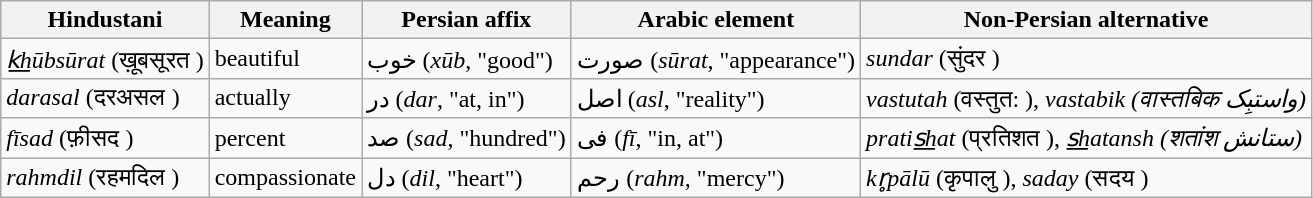<table class="wikitable">
<tr>
<th>Hindustani</th>
<th>Meaning</th>
<th>Persian affix</th>
<th>Arabic element</th>
<th>Non-Persian alternative</th>
</tr>
<tr>
<td><em>k͟hūbsūrat</em> (ख़ूबसूरत )</td>
<td>beautiful</td>
<td>خوب (<em>xūb</em>, "good")</td>
<td>صورت (<em>sūrat</em>, "appearance")</td>
<td><em>sundar</em> (सुंदर )</td>
</tr>
<tr>
<td><em>darasal</em> (दरअसल )</td>
<td>actually</td>
<td>در (<em>dar</em>, "at, in")</td>
<td>اصل (<em>asl</em>, "reality")</td>
<td><em>vastutah</em> (वस्तुत: ), <em>vastabik (वास्तबिक واستبِک)</em></td>
</tr>
<tr>
<td><em>fīsad</em> (फ़ीसद )</td>
<td>percent</td>
<td>صد (<em>sad</em>, "hundred")</td>
<td>فی (<em>fī</em>, "in, at")</td>
<td><em>pratis͟hat</em> (प्रतिशत ), <em>s͟hatansh (शतांश ستانش)</em></td>
</tr>
<tr>
<td><em>rahmdil</em> (रहमदिल )</td>
<td>compassionate</td>
<td>دل (<em>dil</em>, "heart")</td>
<td>رحم (<em>rahm</em>, "mercy")</td>
<td><em>kr̥pālū</em> (कृपालु ), <em>saday</em> (सदय )</td>
</tr>
</table>
